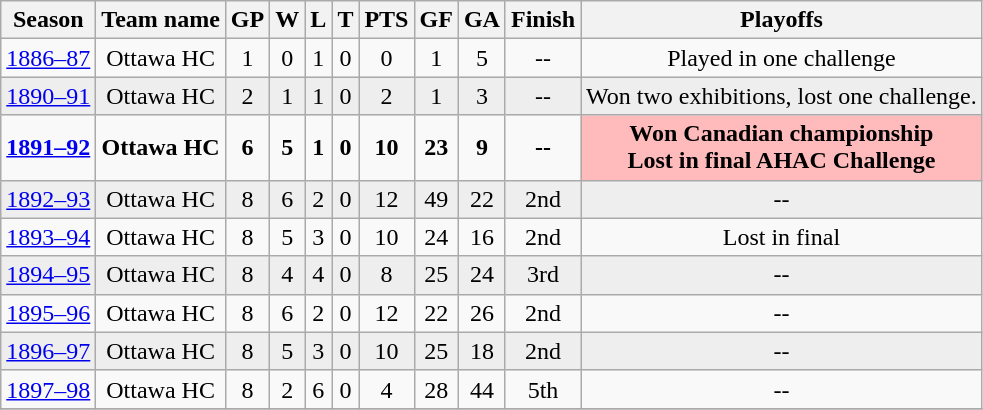<table class="wikitable">
<tr>
<th>Season</th>
<th>Team name</th>
<th>GP</th>
<th>W</th>
<th>L</th>
<th>T</th>
<th>PTS</th>
<th>GF</th>
<th>GA</th>
<th>Finish</th>
<th>Playoffs</th>
</tr>
<tr align="center">
<td><a href='#'>1886–87</a></td>
<td>Ottawa HC</td>
<td>1</td>
<td>0</td>
<td>1</td>
<td>0</td>
<td>0</td>
<td>1</td>
<td>5</td>
<td>--</td>
<td>Played in one challenge</td>
</tr>
<tr bgcolor="#eeeeee" align="center">
<td align="right"><a href='#'>1890–91</a></td>
<td>Ottawa HC</td>
<td>2</td>
<td>1</td>
<td>1</td>
<td>0</td>
<td>2</td>
<td>1</td>
<td>3</td>
<td>--</td>
<td>Won two exhibitions, lost one challenge.</td>
</tr>
<tr style="font-weight:bold" align="center">
<td><a href='#'>1891–92</a></td>
<td><strong>Ottawa HC</strong></td>
<td>6</td>
<td>5</td>
<td>1</td>
<td>0</td>
<td>10</td>
<td>23</td>
<td>9</td>
<td>--</td>
<td bgcolor="#ffbbbb"><strong>Won Canadian championship</strong><br>Lost in final AHAC Challenge</td>
</tr>
<tr bgcolor="#eeeeee" align="center">
<td><a href='#'>1892–93</a></td>
<td>Ottawa HC</td>
<td>8</td>
<td>6</td>
<td>2</td>
<td>0</td>
<td>12</td>
<td>49</td>
<td>22</td>
<td>2nd</td>
<td>--</td>
</tr>
<tr align="center">
<td><a href='#'>1893–94</a></td>
<td>Ottawa HC</td>
<td>8</td>
<td>5</td>
<td>3</td>
<td>0</td>
<td>10</td>
<td>24</td>
<td>16</td>
<td>2nd</td>
<td>Lost in final</td>
</tr>
<tr bgcolor="#eeeeee" align="center">
<td><a href='#'>1894–95</a></td>
<td>Ottawa HC</td>
<td>8</td>
<td>4</td>
<td>4</td>
<td>0</td>
<td>8</td>
<td>25</td>
<td>24</td>
<td>3rd</td>
<td>--</td>
</tr>
<tr align="center">
<td><a href='#'>1895–96</a></td>
<td>Ottawa HC</td>
<td>8</td>
<td>6</td>
<td>2</td>
<td>0</td>
<td>12</td>
<td>22</td>
<td>26</td>
<td>2nd</td>
<td>--</td>
</tr>
<tr bgcolor="#eeeeee" align="center">
<td><a href='#'>1896–97</a></td>
<td>Ottawa HC</td>
<td>8</td>
<td>5</td>
<td>3</td>
<td>0</td>
<td>10</td>
<td>25</td>
<td>18</td>
<td>2nd</td>
<td>--</td>
</tr>
<tr align="center">
<td><a href='#'>1897–98</a></td>
<td>Ottawa HC</td>
<td>8</td>
<td>2</td>
<td>6</td>
<td>0</td>
<td>4</td>
<td>28</td>
<td>44</td>
<td>5th</td>
<td>--</td>
</tr>
<tr align="center">
</tr>
</table>
